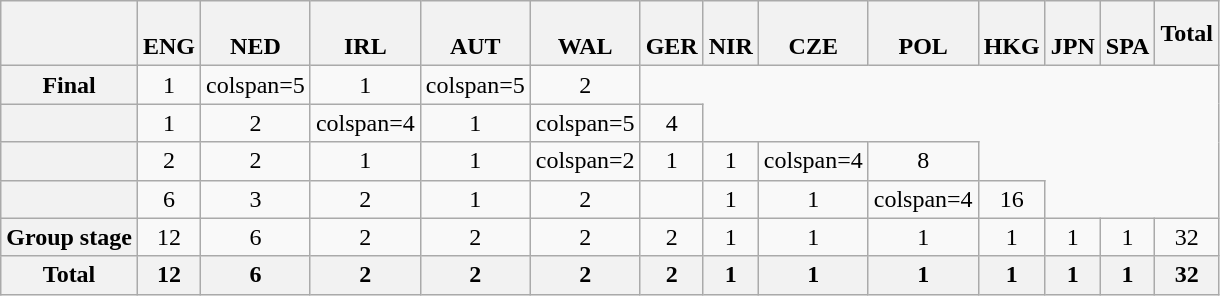<table class="wikitable">
<tr>
<th></th>
<th><br>ENG</th>
<th><br>NED</th>
<th><br>IRL</th>
<th><br>AUT</th>
<th><br>WAL</th>
<th><br>GER</th>
<th><br>NIR</th>
<th><br>CZE</th>
<th><br>POL</th>
<th><br>HKG</th>
<th><br>JPN</th>
<th><br>SPA</th>
<th>Total</th>
</tr>
<tr align="center">
<th>Final</th>
<td>1</td>
<td>colspan=5 </td>
<td>1</td>
<td>colspan=5 </td>
<td>2</td>
</tr>
<tr align="center">
<th></th>
<td>1</td>
<td>2</td>
<td>colspan=4 </td>
<td>1</td>
<td>colspan=5 </td>
<td>4</td>
</tr>
<tr align="center">
<th></th>
<td>2</td>
<td>2</td>
<td>1</td>
<td>1</td>
<td>colspan=2 </td>
<td>1</td>
<td>1</td>
<td>colspan=4 </td>
<td>8</td>
</tr>
<tr align="center">
<th></th>
<td>6</td>
<td>3</td>
<td>2</td>
<td>1</td>
<td>2</td>
<td></td>
<td>1</td>
<td>1</td>
<td>colspan=4 </td>
<td>16</td>
</tr>
<tr align="center">
<th>Group stage</th>
<td>12</td>
<td>6</td>
<td>2</td>
<td>2</td>
<td>2</td>
<td>2</td>
<td>1</td>
<td>1</td>
<td>1</td>
<td>1</td>
<td>1</td>
<td>1</td>
<td>32</td>
</tr>
<tr align="center">
<th>Total</th>
<th>12</th>
<th>6</th>
<th>2</th>
<th>2</th>
<th>2</th>
<th>2</th>
<th>1</th>
<th>1</th>
<th>1</th>
<th>1</th>
<th>1</th>
<th>1</th>
<th>32</th>
</tr>
</table>
